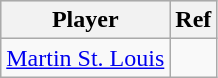<table class="wikitable">
<tr style="background:#ddd;">
<th>Player</th>
<th>Ref</th>
</tr>
<tr>
<td><a href='#'>Martin St. Louis</a></td>
<td></td>
</tr>
</table>
